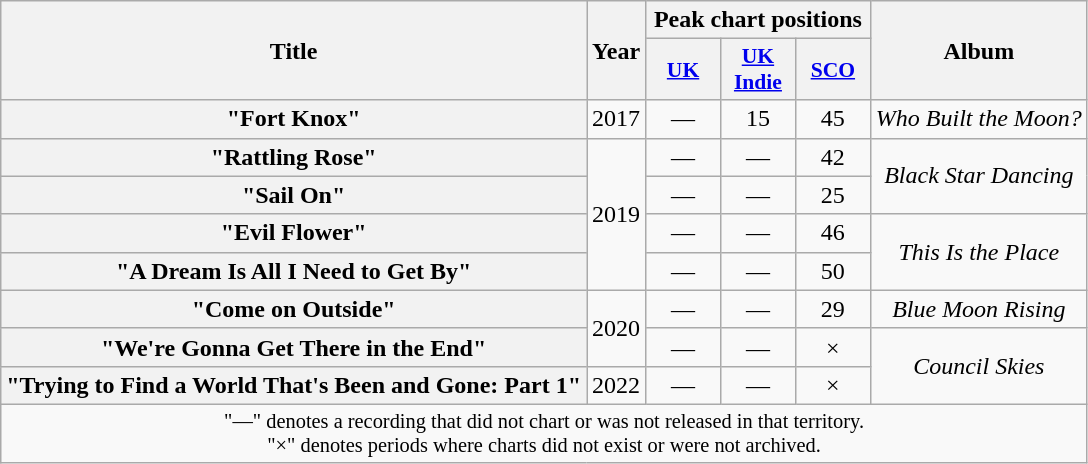<table class="wikitable plainrowheaders" style="text-align:center;">
<tr>
<th scope="col" rowspan="2">Title</th>
<th scope="col" rowspan="2">Year</th>
<th scope="col" colspan="3">Peak chart positions</th>
<th scope="col" rowspan="2">Album</th>
</tr>
<tr>
<th scope="col" style="width:3em;font-size:90%;"><a href='#'>UK</a><br></th>
<th scope="col" style="width:3em;font-size:90%;"><a href='#'>UK<br>Indie</a><br></th>
<th scope="col" style="width:3em;font-size:90%;"><a href='#'>SCO</a><br></th>
</tr>
<tr>
<th scope="row">"Fort Knox"</th>
<td>2017</td>
<td>—</td>
<td>15</td>
<td>45</td>
<td><em>Who Built the Moon?</em></td>
</tr>
<tr>
<th scope="row">"Rattling Rose"</th>
<td rowspan="4">2019</td>
<td>—</td>
<td>—</td>
<td>42</td>
<td rowspan="2"><em>Black Star Dancing</em></td>
</tr>
<tr>
<th scope="row">"Sail On"</th>
<td>—</td>
<td>—</td>
<td>25</td>
</tr>
<tr>
<th scope="row">"Evil Flower"</th>
<td>—</td>
<td>—</td>
<td>46</td>
<td rowspan="2"><em>This Is the Place</em></td>
</tr>
<tr>
<th scope="row">"A Dream Is All I Need to Get By"</th>
<td>—</td>
<td>—</td>
<td>50</td>
</tr>
<tr>
<th scope="row">"Come on Outside"</th>
<td rowspan="2">2020</td>
<td>—</td>
<td>—</td>
<td>29</td>
<td><em>Blue Moon Rising</em></td>
</tr>
<tr>
<th scope="row">"We're Gonna Get There in the End"</th>
<td>—</td>
<td>—</td>
<td>×</td>
<td rowspan="2"><em>Council Skies</em></td>
</tr>
<tr>
<th scope="row">"Trying to Find a World That's Been and Gone: Part 1"</th>
<td>2022</td>
<td>—</td>
<td>—</td>
<td>×</td>
</tr>
<tr>
<td colspan="14" style="font-size:85%">"—" denotes a recording that did not chart or was not released in that territory.<br>"×" denotes periods where charts did not exist or were not archived.</td>
</tr>
</table>
